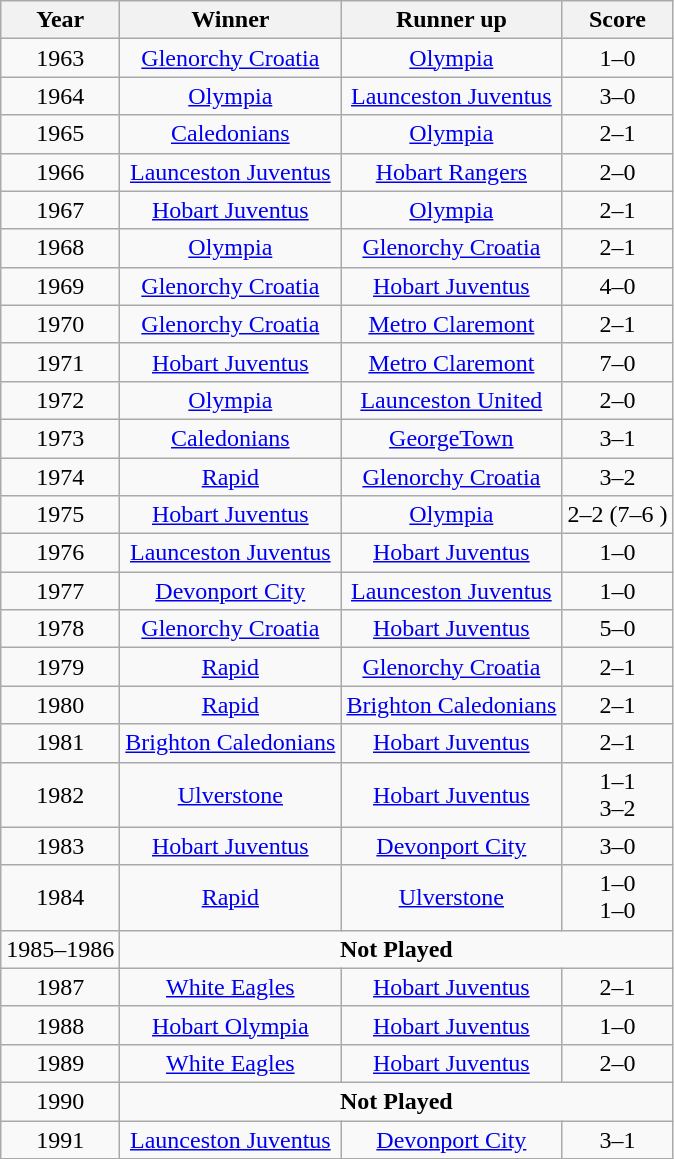<table class="wikitable" style="text-align:center">
<tr>
<th>Year</th>
<th>Winner</th>
<th>Runner up</th>
<th>Score</th>
</tr>
<tr>
<td>1963</td>
<td><a href='#'>Glenorchy Croatia</a></td>
<td><a href='#'>Olympia</a></td>
<td>1–0</td>
</tr>
<tr>
<td>1964</td>
<td><a href='#'>Olympia</a></td>
<td><a href='#'>Launceston Juventus</a></td>
<td>3–0</td>
</tr>
<tr>
<td>1965</td>
<td><a href='#'>Caledonians</a></td>
<td><a href='#'>Olympia</a></td>
<td>2–1</td>
</tr>
<tr>
<td>1966</td>
<td><a href='#'>Launceston Juventus</a></td>
<td><a href='#'>Hobart Rangers</a></td>
<td>2–0</td>
</tr>
<tr>
<td>1967</td>
<td><a href='#'>Hobart Juventus</a></td>
<td><a href='#'>Olympia</a></td>
<td>2–1</td>
</tr>
<tr>
<td>1968</td>
<td><a href='#'>Olympia</a></td>
<td><a href='#'>Glenorchy Croatia</a></td>
<td>2–1</td>
</tr>
<tr>
<td>1969</td>
<td><a href='#'>Glenorchy Croatia</a></td>
<td><a href='#'>Hobart Juventus</a></td>
<td>4–0</td>
</tr>
<tr>
<td>1970</td>
<td><a href='#'>Glenorchy Croatia</a></td>
<td><a href='#'>Metro Claremont</a></td>
<td>2–1</td>
</tr>
<tr>
<td>1971</td>
<td><a href='#'>Hobart Juventus</a></td>
<td><a href='#'>Metro Claremont</a></td>
<td>7–0</td>
</tr>
<tr>
<td>1972</td>
<td><a href='#'>Olympia</a></td>
<td><a href='#'>Launceston United</a></td>
<td>2–0</td>
</tr>
<tr>
<td>1973</td>
<td><a href='#'>Caledonians</a></td>
<td><a href='#'>GeorgeTown</a></td>
<td>3–1</td>
</tr>
<tr>
<td>1974</td>
<td><a href='#'>Rapid</a></td>
<td><a href='#'>Glenorchy Croatia</a></td>
<td>3–2</td>
</tr>
<tr>
<td>1975</td>
<td><a href='#'>Hobart Juventus</a></td>
<td><a href='#'>Olympia</a></td>
<td>2–2 (7–6 )</td>
</tr>
<tr>
<td>1976</td>
<td><a href='#'>Launceston Juventus</a></td>
<td><a href='#'>Hobart Juventus</a></td>
<td>1–0</td>
</tr>
<tr>
<td>1977</td>
<td><a href='#'>Devonport City</a></td>
<td><a href='#'>Launceston Juventus</a></td>
<td>1–0</td>
</tr>
<tr>
<td>1978</td>
<td><a href='#'>Glenorchy Croatia</a></td>
<td><a href='#'>Hobart Juventus</a></td>
<td>5–0</td>
</tr>
<tr>
<td>1979</td>
<td><a href='#'>Rapid</a></td>
<td><a href='#'>Glenorchy Croatia</a></td>
<td>2–1</td>
</tr>
<tr>
<td>1980</td>
<td><a href='#'>Rapid</a></td>
<td><a href='#'>Brighton Caledonians</a></td>
<td>2–1</td>
</tr>
<tr>
<td>1981</td>
<td><a href='#'>Brighton Caledonians</a></td>
<td><a href='#'>Hobart Juventus</a></td>
<td>2–1</td>
</tr>
<tr>
<td>1982</td>
<td><a href='#'>Ulverstone</a></td>
<td><a href='#'>Hobart Juventus</a></td>
<td>1–1<br>3–2</td>
</tr>
<tr>
<td>1983</td>
<td><a href='#'>Hobart Juventus</a></td>
<td><a href='#'>Devonport City</a></td>
<td>3–0</td>
</tr>
<tr>
<td>1984</td>
<td><a href='#'>Rapid</a></td>
<td><a href='#'>Ulverstone</a></td>
<td>1–0<br>1–0</td>
</tr>
<tr>
<td>1985–1986</td>
<td colspan=3><strong>Not Played</strong></td>
</tr>
<tr>
<td>1987</td>
<td><a href='#'>White Eagles</a></td>
<td><a href='#'>Hobart Juventus</a></td>
<td>2–1</td>
</tr>
<tr>
<td>1988</td>
<td><a href='#'>Hobart Olympia</a></td>
<td><a href='#'>Hobart Juventus</a></td>
<td>1–0</td>
</tr>
<tr>
<td>1989</td>
<td><a href='#'>White Eagles</a></td>
<td><a href='#'>Hobart Juventus</a></td>
<td>2–0</td>
</tr>
<tr>
<td>1990</td>
<td colspan=3><strong>Not Played</strong></td>
</tr>
<tr>
<td>1991</td>
<td><a href='#'>Launceston Juventus</a></td>
<td><a href='#'>Devonport City</a></td>
<td>3–1</td>
</tr>
</table>
